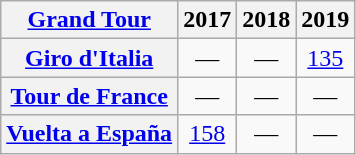<table class="wikitable plainrowheaders">
<tr>
<th scope="col"><a href='#'>Grand Tour</a></th>
<th scope="col">2017</th>
<th scope="col">2018</th>
<th scope="col">2019</th>
</tr>
<tr style="text-align:center;">
<th scope="row"> <a href='#'>Giro d'Italia</a></th>
<td>—</td>
<td>—</td>
<td><a href='#'>135</a></td>
</tr>
<tr style="text-align:center;">
<th scope="row"> <a href='#'>Tour de France</a></th>
<td>—</td>
<td>—</td>
<td>—</td>
</tr>
<tr style="text-align:center;">
<th scope="row"> <a href='#'>Vuelta a España</a></th>
<td><a href='#'>158</a></td>
<td>—</td>
<td>—</td>
</tr>
</table>
